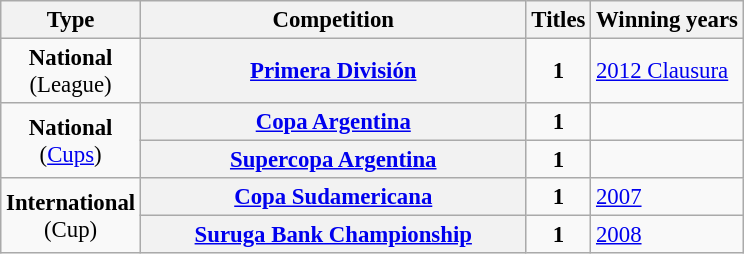<table class="wikitable plainrowheaders" style="font-size:95%; text-align:center;">
<tr>
<th>Type</th>
<th width=250px>Competition</th>
<th>Titles</th>
<th>Winning years</th>
</tr>
<tr>
<td><strong>National</strong><br>(League)</td>
<th scope=col><a href='#'>Primera División</a></th>
<td><strong>1</strong></td>
<td align="left"><a href='#'>2012 Clausura</a></td>
</tr>
<tr>
<td rowspan="2"><strong>National</strong><br>(<a href='#'>Cups</a>)</td>
<th scope="col"><a href='#'>Copa Argentina</a></th>
<td><strong>1</strong></td>
<td></td>
</tr>
<tr>
<th scope="col"><a href='#'>Supercopa Argentina</a></th>
<td><strong>1</strong></td>
<td></td>
</tr>
<tr>
<td rowspan=3><strong>International</strong><br>(Cup)</td>
<th scope=col><a href='#'>Copa Sudamericana</a></th>
<td><strong>1</strong></td>
<td align="left"><a href='#'>2007</a></td>
</tr>
<tr>
<th scope=col><a href='#'>Suruga Bank Championship</a></th>
<td><strong>1</strong></td>
<td align="left"><a href='#'>2008</a></td>
</tr>
</table>
